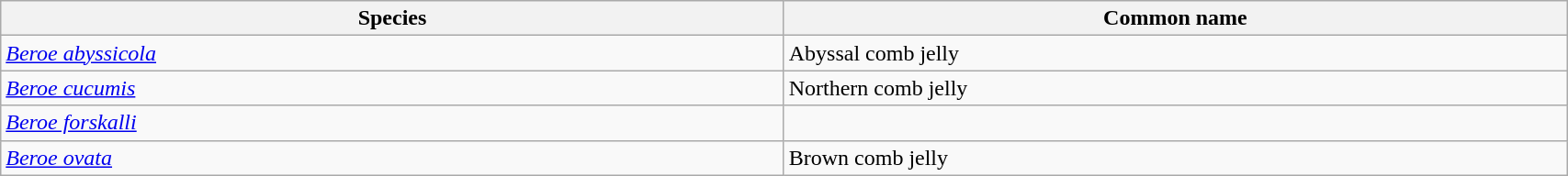<table width=90% class="wikitable">
<tr>
<th width=25%>Species</th>
<th width=25%>Common name</th>
</tr>
<tr>
<td><em><a href='#'>Beroe abyssicola</a></em></td>
<td>Abyssal comb jelly</td>
</tr>
<tr>
<td><em><a href='#'>Beroe cucumis</a></em></td>
<td>Northern comb jelly</td>
</tr>
<tr>
<td><em><a href='#'>Beroe forskalli</a></em></td>
<td></td>
</tr>
<tr>
<td><em><a href='#'>Beroe ovata</a></em></td>
<td>Brown comb jelly</td>
</tr>
</table>
